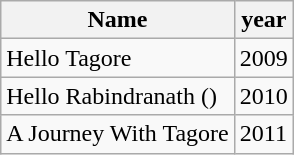<table class="wikitable">
<tr>
<th>Name</th>
<th>year</th>
</tr>
<tr>
<td>Hello Tagore</td>
<td>2009</td>
</tr>
<tr>
<td>Hello Rabindranath  ()</td>
<td>2010</td>
</tr>
<tr>
<td>A Journey With Tagore</td>
<td>2011</td>
</tr>
</table>
